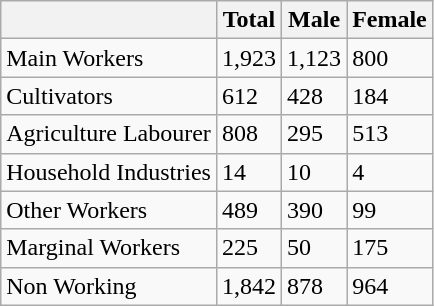<table class="wikitable">
<tr>
<th></th>
<th>Total</th>
<th>Male</th>
<th>Female</th>
</tr>
<tr>
<td>Main Workers</td>
<td>1,923</td>
<td>1,123</td>
<td>800</td>
</tr>
<tr>
<td>Cultivators</td>
<td>612</td>
<td>428</td>
<td>184</td>
</tr>
<tr>
<td>Agriculture Labourer</td>
<td>808</td>
<td>295</td>
<td>513</td>
</tr>
<tr>
<td>Household Industries</td>
<td>14</td>
<td>10</td>
<td>4</td>
</tr>
<tr>
<td>Other Workers</td>
<td>489</td>
<td>390</td>
<td>99</td>
</tr>
<tr>
<td>Marginal Workers</td>
<td>225</td>
<td>50</td>
<td>175</td>
</tr>
<tr>
<td>Non Working</td>
<td>1,842</td>
<td>878</td>
<td>964</td>
</tr>
</table>
